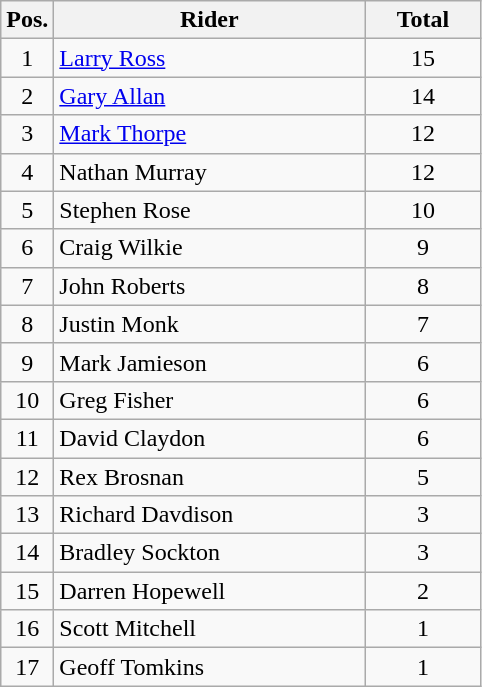<table class=wikitable>
<tr>
<th width=25px>Pos.</th>
<th width=200px>Rider</th>
<th width=70px>Total</th>
</tr>
<tr align=center >
<td>1</td>
<td align=left><a href='#'>Larry Ross</a></td>
<td>15</td>
</tr>
<tr align=center >
<td>2</td>
<td align=left><a href='#'>Gary Allan</a></td>
<td>14</td>
</tr>
<tr align=center>
<td>3</td>
<td align=left><a href='#'>Mark Thorpe</a></td>
<td>12</td>
</tr>
<tr align=center>
<td>4</td>
<td align=left>Nathan Murray</td>
<td>12</td>
</tr>
<tr align=center>
<td>5</td>
<td align=left>Stephen Rose</td>
<td>10</td>
</tr>
<tr align=center>
<td>6</td>
<td align=left>Craig Wilkie</td>
<td>9</td>
</tr>
<tr align=center>
<td>7</td>
<td align=left>John Roberts</td>
<td>8</td>
</tr>
<tr align=center>
<td>8</td>
<td align=left>Justin Monk</td>
<td>7</td>
</tr>
<tr align=center>
<td>9</td>
<td align=left>Mark Jamieson</td>
<td>6</td>
</tr>
<tr align=center>
<td>10</td>
<td align=left>Greg Fisher</td>
<td>6</td>
</tr>
<tr align=center>
<td>11</td>
<td align=left>David Claydon</td>
<td>6</td>
</tr>
<tr align=center>
<td>12</td>
<td align=left>Rex Brosnan</td>
<td>5</td>
</tr>
<tr align=center>
<td>13</td>
<td align=left>Richard Davdison</td>
<td>3</td>
</tr>
<tr align=center>
<td>14</td>
<td align=left>Bradley Sockton</td>
<td>3</td>
</tr>
<tr align=center>
<td>15</td>
<td align=left>Darren Hopewell</td>
<td>2</td>
</tr>
<tr align=center>
<td>16</td>
<td align=left>Scott Mitchell</td>
<td>1</td>
</tr>
<tr align=center>
<td>17</td>
<td align=left>Geoff Tomkins</td>
<td>1</td>
</tr>
</table>
